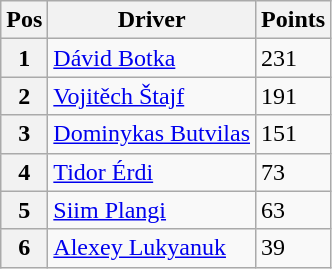<table class="wikitable">
<tr>
<th>Pos</th>
<th>Driver</th>
<th>Points</th>
</tr>
<tr>
<th>1</th>
<td> <a href='#'>Dávid Botka</a></td>
<td>231</td>
</tr>
<tr>
<th>2</th>
<td> <a href='#'>Vojitěch Štajf</a></td>
<td>191</td>
</tr>
<tr>
<th>3</th>
<td> <a href='#'>Dominykas Butvilas</a></td>
<td>151</td>
</tr>
<tr>
<th>4</th>
<td> <a href='#'>Tidor Érdi</a></td>
<td>73</td>
</tr>
<tr>
<th>5</th>
<td> <a href='#'>Siim Plangi</a></td>
<td>63</td>
</tr>
<tr>
<th>6</th>
<td> <a href='#'>Alexey Lukyanuk</a></td>
<td>39</td>
</tr>
</table>
